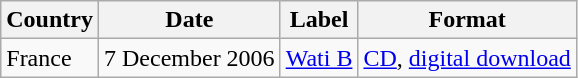<table class="wikitable">
<tr>
<th>Country</th>
<th>Date</th>
<th>Label</th>
<th>Format</th>
</tr>
<tr>
<td>France</td>
<td>7 December 2006</td>
<td><a href='#'>Wati B</a></td>
<td><a href='#'>CD</a>, <a href='#'>digital download</a></td>
</tr>
</table>
